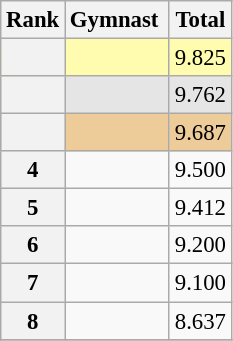<table class="wikitable sortable" style="text-align:center; font-size:95%">
<tr>
<th scope=col>Rank</th>
<th scope=col>Gymnast </th>
<th scope=col>Total</th>
</tr>
<tr bgcolor=fffcaf>
<th scope=row style="text-align:center"></th>
<td align=left> </td>
<td>9.825</td>
</tr>
<tr bgcolor=e5e5e5>
<th scope=row style="text-align:center"></th>
<td align=left> </td>
<td>9.762</td>
</tr>
<tr bgcolor=eecc99>
<th scope=row style="text-align:center"></th>
<td align=left> </td>
<td>9.687</td>
</tr>
<tr>
<th scope=row style="text-align:center">4</th>
<td align=left> </td>
<td>9.500</td>
</tr>
<tr>
<th scope=row style="text-align:center">5</th>
<td align=left> </td>
<td>9.412</td>
</tr>
<tr>
<th scope=row style="text-align:center">6</th>
<td align=left> </td>
<td>9.200</td>
</tr>
<tr>
<th scope=row style="text-align:center">7</th>
<td align=left> </td>
<td>9.100</td>
</tr>
<tr>
<th scope=row style="text-align:center">8</th>
<td align=left> </td>
<td>8.637</td>
</tr>
<tr>
</tr>
</table>
